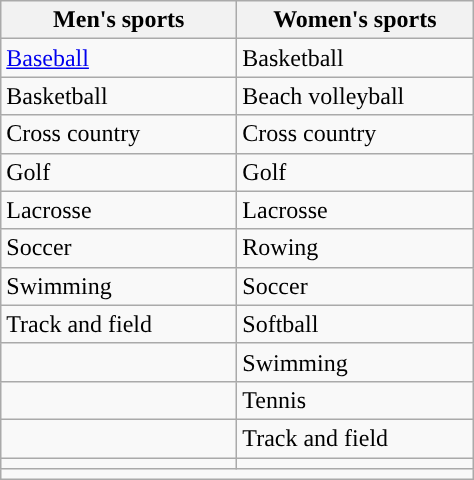<table class="wikitable" style= " ">
<tr>
<th width=150px>Men's sports</th>
<th width=150px>Women's sports</th>
</tr>
<tr>
<td><a href='#'>Baseball</a></td>
<td>Basketball</td>
</tr>
<tr>
<td>Basketball</td>
<td>Beach volleyball</td>
</tr>
<tr>
<td>Cross country</td>
<td>Cross country</td>
</tr>
<tr>
<td>Golf</td>
<td>Golf</td>
</tr>
<tr>
<td>Lacrosse</td>
<td>Lacrosse</td>
</tr>
<tr>
<td>Soccer</td>
<td>Rowing</td>
</tr>
<tr>
<td>Swimming</td>
<td>Soccer</td>
</tr>
<tr>
<td>Track and field</td>
<td>Softball</td>
</tr>
<tr>
<td></td>
<td>Swimming</td>
</tr>
<tr>
<td></td>
<td>Tennis</td>
</tr>
<tr>
<td></td>
<td>Track and field</td>
</tr>
<tr>
<td></td>
<td Volleyball></td>
</tr>
<tr>
<td colspan=2></td>
</tr>
</table>
